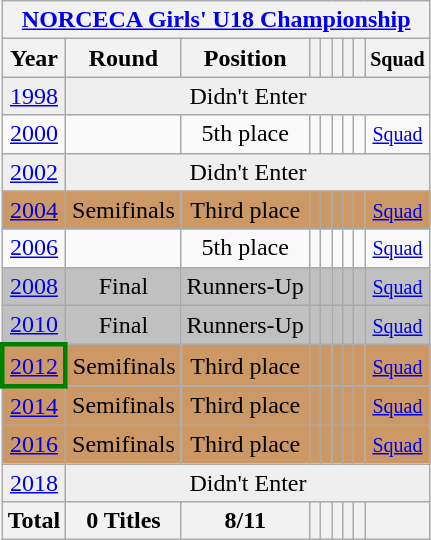<table class="wikitable" style="text-align: center;">
<tr>
<th colspan=9><a href='#'>NORCECA Girls' U18 Championship</a></th>
</tr>
<tr>
<th>Year</th>
<th>Round</th>
<th>Position</th>
<th></th>
<th></th>
<th></th>
<th></th>
<th></th>
<th><small>Squad</small></th>
</tr>
<tr bgcolor="efefef">
<td> <a href='#'>1998</a></td>
<td colspan=9>Didn't Enter</td>
</tr>
<tr>
<td> <a href='#'>2000</a></td>
<td></td>
<td>5th place</td>
<td></td>
<td></td>
<td></td>
<td></td>
<td></td>
<td><small><a href='#'>Squad</a></small></td>
</tr>
<tr bgcolor="efefef">
<td> <a href='#'>2002</a></td>
<td colspan=9>Didn't Enter</td>
</tr>
<tr bgcolor=cc9966>
<td> <a href='#'>2004</a></td>
<td>Semifinals</td>
<td>Third place</td>
<td></td>
<td></td>
<td></td>
<td></td>
<td></td>
<td><small><a href='#'>Squad</a></small></td>
</tr>
<tr>
<td> <a href='#'>2006</a></td>
<td></td>
<td>5th place</td>
<td></td>
<td></td>
<td></td>
<td></td>
<td></td>
<td><small><a href='#'>Squad</a></small></td>
</tr>
<tr bgcolor=silver>
<td> <a href='#'>2008</a></td>
<td>Final</td>
<td>Runners-Up</td>
<td></td>
<td></td>
<td></td>
<td></td>
<td></td>
<td><small><a href='#'>Squad</a></small></td>
</tr>
<tr bgcolor=silver>
<td> <a href='#'>2010</a></td>
<td>Final</td>
<td>Runners-Up</td>
<td></td>
<td></td>
<td></td>
<td></td>
<td></td>
<td><small><a href='#'>Squad</a></small></td>
</tr>
<tr bgcolor=cc9966>
<td style="border:3px solid green"> <a href='#'>2012</a></td>
<td>Semifinals</td>
<td>Third place</td>
<td></td>
<td></td>
<td></td>
<td></td>
<td></td>
<td><small><a href='#'>Squad</a></small></td>
</tr>
<tr bgcolor=cc9966>
<td> <a href='#'>2014</a></td>
<td>Semifinals</td>
<td>Third place</td>
<td></td>
<td></td>
<td></td>
<td></td>
<td></td>
<td><small><a href='#'>Squad</a></small></td>
</tr>
<tr bgcolor=cc9966>
<td> <a href='#'>2016</a></td>
<td>Semifinals</td>
<td>Third place</td>
<td></td>
<td></td>
<td></td>
<td></td>
<td></td>
<td><small> <a href='#'>Squad</a></small></td>
</tr>
<tr bgcolor="efefef">
<td> <a href='#'>2018</a></td>
<td colspan=9>Didn't Enter</td>
</tr>
<tr>
<th>Total</th>
<th>0 Titles</th>
<th>8/11</th>
<th></th>
<th></th>
<th></th>
<th></th>
<th></th>
<th></th>
</tr>
</table>
